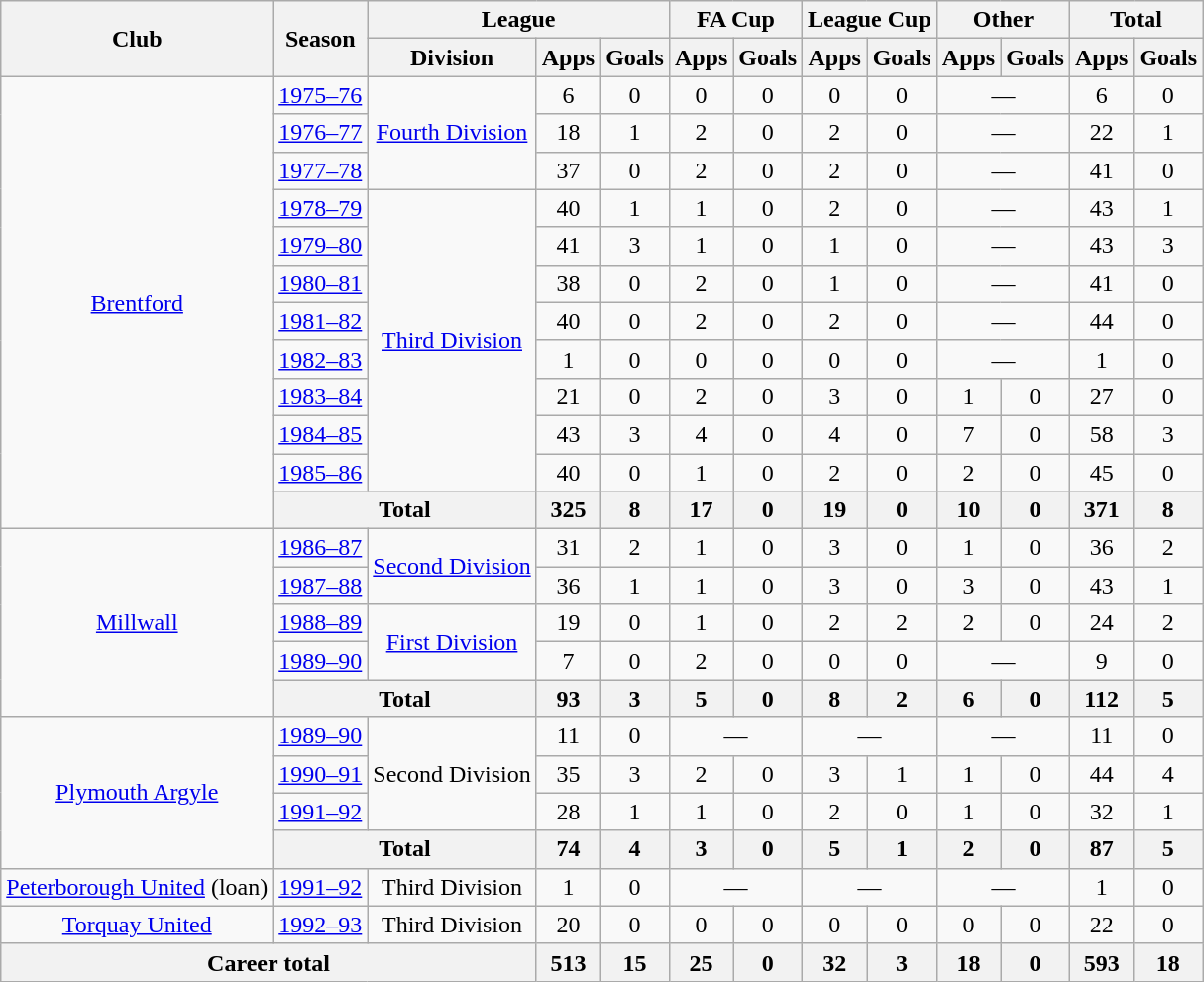<table class="wikitable" style="text-align: center;">
<tr>
<th rowspan="2">Club</th>
<th rowspan="2">Season</th>
<th colspan="3">League</th>
<th colspan="2">FA Cup</th>
<th colspan="2">League Cup</th>
<th colspan="2">Other</th>
<th colspan="2">Total</th>
</tr>
<tr>
<th>Division</th>
<th>Apps</th>
<th>Goals</th>
<th>Apps</th>
<th>Goals</th>
<th>Apps</th>
<th>Goals</th>
<th>Apps</th>
<th>Goals</th>
<th>Apps</th>
<th>Goals</th>
</tr>
<tr>
<td rowspan="12"><a href='#'>Brentford</a></td>
<td><a href='#'>1975–76</a></td>
<td rowspan="3"><a href='#'>Fourth Division</a></td>
<td>6</td>
<td>0</td>
<td>0</td>
<td>0</td>
<td>0</td>
<td>0</td>
<td colspan="2">—</td>
<td>6</td>
<td>0</td>
</tr>
<tr>
<td><a href='#'>1976–77</a></td>
<td>18</td>
<td>1</td>
<td>2</td>
<td>0</td>
<td>2</td>
<td>0</td>
<td colspan="2">—</td>
<td>22</td>
<td>1</td>
</tr>
<tr>
<td><a href='#'>1977–78</a></td>
<td>37</td>
<td>0</td>
<td>2</td>
<td>0</td>
<td>2</td>
<td>0</td>
<td colspan="2">—</td>
<td>41</td>
<td>0</td>
</tr>
<tr>
<td><a href='#'>1978–79</a></td>
<td rowspan="8"><a href='#'>Third Division</a></td>
<td>40</td>
<td>1</td>
<td>1</td>
<td>0</td>
<td>2</td>
<td>0</td>
<td colspan="2">—</td>
<td>43</td>
<td>1</td>
</tr>
<tr>
<td><a href='#'>1979–80</a></td>
<td>41</td>
<td>3</td>
<td>1</td>
<td>0</td>
<td>1</td>
<td>0</td>
<td colspan="2">—</td>
<td>43</td>
<td>3</td>
</tr>
<tr>
<td><a href='#'>1980–81</a></td>
<td>38</td>
<td>0</td>
<td>2</td>
<td>0</td>
<td>1</td>
<td>0</td>
<td colspan="2">—</td>
<td>41</td>
<td>0</td>
</tr>
<tr>
<td><a href='#'>1981–82</a></td>
<td>40</td>
<td>0</td>
<td>2</td>
<td>0</td>
<td>2</td>
<td>0</td>
<td colspan="2">—</td>
<td>44</td>
<td>0</td>
</tr>
<tr>
<td><a href='#'>1982–83</a></td>
<td>1</td>
<td>0</td>
<td>0</td>
<td>0</td>
<td>0</td>
<td>0</td>
<td colspan="2">—</td>
<td>1</td>
<td>0</td>
</tr>
<tr>
<td><a href='#'>1983–84</a></td>
<td>21</td>
<td>0</td>
<td>2</td>
<td>0</td>
<td>3</td>
<td>0</td>
<td>1</td>
<td>0</td>
<td>27</td>
<td>0</td>
</tr>
<tr>
<td><a href='#'>1984–85</a></td>
<td>43</td>
<td>3</td>
<td>4</td>
<td>0</td>
<td>4</td>
<td>0</td>
<td>7</td>
<td>0</td>
<td>58</td>
<td>3</td>
</tr>
<tr>
<td><a href='#'>1985–86</a></td>
<td>40</td>
<td>0</td>
<td>1</td>
<td>0</td>
<td>2</td>
<td>0</td>
<td>2</td>
<td>0</td>
<td>45</td>
<td>0</td>
</tr>
<tr>
<th colspan="2">Total</th>
<th>325</th>
<th>8</th>
<th>17</th>
<th>0</th>
<th>19</th>
<th>0</th>
<th>10</th>
<th>0</th>
<th>371</th>
<th>8</th>
</tr>
<tr>
<td rowspan="5"><a href='#'>Millwall</a></td>
<td><a href='#'>1986–87</a></td>
<td rowspan="2"><a href='#'>Second Division</a></td>
<td>31</td>
<td>2</td>
<td>1</td>
<td>0</td>
<td>3</td>
<td>0</td>
<td>1</td>
<td>0</td>
<td>36</td>
<td>2</td>
</tr>
<tr>
<td><a href='#'>1987–88</a></td>
<td>36</td>
<td>1</td>
<td>1</td>
<td>0</td>
<td>3</td>
<td>0</td>
<td>3</td>
<td>0</td>
<td>43</td>
<td>1</td>
</tr>
<tr>
<td><a href='#'>1988–89</a></td>
<td rowspan="2"><a href='#'>First Division</a></td>
<td>19</td>
<td>0</td>
<td>1</td>
<td>0</td>
<td>2</td>
<td>2</td>
<td>2</td>
<td>0</td>
<td>24</td>
<td>2</td>
</tr>
<tr>
<td><a href='#'>1989–90</a></td>
<td>7</td>
<td>0</td>
<td>2</td>
<td>0</td>
<td>0</td>
<td>0</td>
<td colspan="2">—</td>
<td>9</td>
<td>0</td>
</tr>
<tr>
<th colspan="2">Total</th>
<th>93</th>
<th>3</th>
<th>5</th>
<th>0</th>
<th>8</th>
<th>2</th>
<th>6</th>
<th>0</th>
<th>112</th>
<th>5</th>
</tr>
<tr>
<td rowspan="4"><a href='#'>Plymouth Argyle</a></td>
<td><a href='#'>1989–90</a></td>
<td rowspan="3">Second Division</td>
<td>11</td>
<td>0</td>
<td colspan="2">—</td>
<td colspan="2">—</td>
<td colspan="2">—</td>
<td>11</td>
<td>0</td>
</tr>
<tr>
<td><a href='#'>1990–91</a></td>
<td>35</td>
<td>3</td>
<td>2</td>
<td>0</td>
<td>3</td>
<td>1</td>
<td>1</td>
<td>0</td>
<td>44</td>
<td>4</td>
</tr>
<tr>
<td><a href='#'>1991–92</a></td>
<td>28</td>
<td>1</td>
<td>1</td>
<td>0</td>
<td>2</td>
<td>0</td>
<td>1</td>
<td>0</td>
<td>32</td>
<td>1</td>
</tr>
<tr>
<th colspan="2">Total</th>
<th>74</th>
<th>4</th>
<th>3</th>
<th>0</th>
<th>5</th>
<th>1</th>
<th>2</th>
<th>0</th>
<th>87</th>
<th>5</th>
</tr>
<tr>
<td><a href='#'>Peterborough United</a> (loan)</td>
<td><a href='#'>1991–92</a></td>
<td>Third Division</td>
<td>1</td>
<td>0</td>
<td colspan="2">—</td>
<td colspan="2">—</td>
<td colspan="2">—</td>
<td>1</td>
<td>0</td>
</tr>
<tr>
<td><a href='#'>Torquay United</a></td>
<td><a href='#'>1992–93</a></td>
<td>Third Division</td>
<td>20</td>
<td>0</td>
<td>0</td>
<td>0</td>
<td>0</td>
<td>0</td>
<td>0</td>
<td>0</td>
<td>22</td>
<td>0</td>
</tr>
<tr>
<th colspan="3">Career total</th>
<th>513</th>
<th>15</th>
<th>25</th>
<th>0</th>
<th>32</th>
<th>3</th>
<th>18</th>
<th>0</th>
<th>593</th>
<th>18</th>
</tr>
</table>
